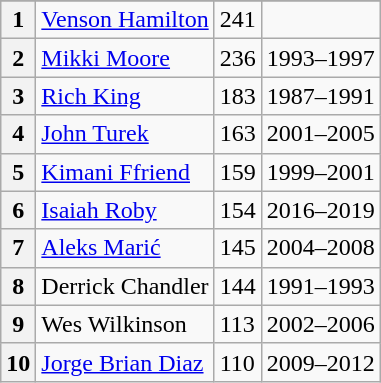<table class="wikitable">
<tr>
</tr>
<tr>
<th>1</th>
<td><a href='#'>Venson Hamilton</a></td>
<td>241</td>
<td></td>
</tr>
<tr>
<th>2</th>
<td><a href='#'>Mikki Moore</a></td>
<td>236</td>
<td>1993–1997</td>
</tr>
<tr>
<th>3</th>
<td><a href='#'>Rich King</a></td>
<td>183</td>
<td>1987–1991</td>
</tr>
<tr>
<th>4</th>
<td><a href='#'>John Turek</a></td>
<td>163</td>
<td>2001–2005</td>
</tr>
<tr>
<th>5</th>
<td><a href='#'>Kimani Ffriend</a></td>
<td>159</td>
<td>1999–2001</td>
</tr>
<tr>
<th>6</th>
<td><a href='#'>Isaiah Roby</a></td>
<td>154</td>
<td>2016–2019</td>
</tr>
<tr>
<th>7</th>
<td><a href='#'>Aleks Marić</a></td>
<td>145</td>
<td>2004–2008</td>
</tr>
<tr>
<th>8</th>
<td>Derrick Chandler</td>
<td>144</td>
<td>1991–1993</td>
</tr>
<tr>
<th>9</th>
<td>Wes Wilkinson</td>
<td>113</td>
<td>2002–2006</td>
</tr>
<tr>
<th>10</th>
<td><a href='#'>Jorge Brian Diaz</a></td>
<td>110</td>
<td>2009–2012</td>
</tr>
</table>
